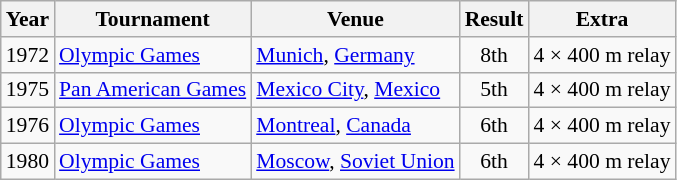<table class="wikitable" style="border-collapse: collapse; font-size: 90%;">
<tr>
<th>Year</th>
<th>Tournament</th>
<th>Venue</th>
<th>Result</th>
<th>Extra</th>
</tr>
<tr>
<td>1972</td>
<td><a href='#'>Olympic Games</a></td>
<td><a href='#'>Munich</a>, <a href='#'>Germany</a></td>
<td align="center">8th</td>
<td>4 × 400 m relay</td>
</tr>
<tr>
<td>1975</td>
<td><a href='#'>Pan American Games</a></td>
<td><a href='#'>Mexico City</a>, <a href='#'>Mexico</a></td>
<td align="center">5th</td>
<td>4 × 400 m relay</td>
</tr>
<tr>
<td>1976</td>
<td><a href='#'>Olympic Games</a></td>
<td><a href='#'>Montreal</a>, <a href='#'>Canada</a></td>
<td align="center">6th</td>
<td>4 × 400 m relay</td>
</tr>
<tr>
<td>1980</td>
<td><a href='#'>Olympic Games</a></td>
<td><a href='#'>Moscow</a>, <a href='#'>Soviet Union</a></td>
<td align="center">6th</td>
<td>4 × 400 m relay</td>
</tr>
</table>
